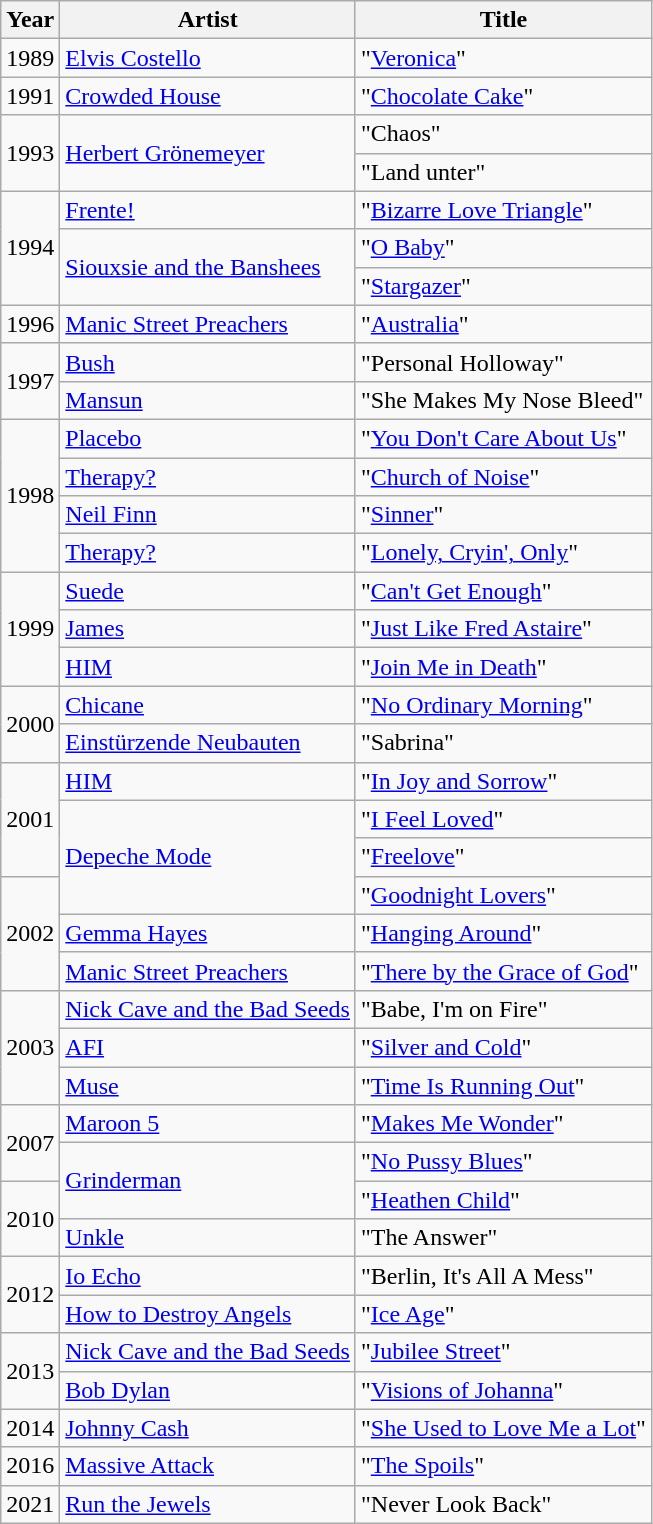<table class = "wikitable">
<tr>
<th>Year</th>
<th>Artist</th>
<th>Title</th>
</tr>
<tr>
<td>1989</td>
<td><a href='#'>Elvis Costello</a></td>
<td>"<a href='#'>Veronica</a>"</td>
</tr>
<tr>
<td>1991</td>
<td><a href='#'>Crowded House</a></td>
<td>"<a href='#'>Chocolate Cake</a>"</td>
</tr>
<tr>
<td rowspan=2>1993</td>
<td rowspan=2><a href='#'>Herbert Grönemeyer</a></td>
<td>"Chaos"</td>
</tr>
<tr>
<td>"Land unter"</td>
</tr>
<tr>
<td rowspan=3>1994</td>
<td><a href='#'>Frente!</a></td>
<td>"<a href='#'>Bizarre Love Triangle</a>"</td>
</tr>
<tr>
<td rowspan=2><a href='#'>Siouxsie and the Banshees</a></td>
<td>"<a href='#'>O Baby</a>"</td>
</tr>
<tr>
<td>"<a href='#'>Stargazer</a>"</td>
</tr>
<tr>
<td>1996</td>
<td><a href='#'>Manic Street Preachers</a></td>
<td>"<a href='#'>Australia</a>"</td>
</tr>
<tr>
<td rowspan=2>1997</td>
<td><a href='#'>Bush</a></td>
<td>"Personal Holloway"</td>
</tr>
<tr>
<td><a href='#'>Mansun</a></td>
<td>"She Makes My Nose Bleed"</td>
</tr>
<tr>
<td rowspan=4>1998</td>
<td><a href='#'>Placebo</a></td>
<td>"<a href='#'>You Don't Care About Us</a>"</td>
</tr>
<tr>
<td><a href='#'>Therapy?</a></td>
<td>"<a href='#'>Church of Noise</a>"</td>
</tr>
<tr>
<td><a href='#'>Neil Finn</a></td>
<td>"<a href='#'>Sinner</a>"</td>
</tr>
<tr>
<td><a href='#'>Therapy?</a></td>
<td>"<a href='#'>Lonely, Cryin', Only</a>"</td>
</tr>
<tr>
<td rowspan=3>1999</td>
<td><a href='#'>Suede</a></td>
<td>"<a href='#'>Can't Get Enough</a>"</td>
</tr>
<tr>
<td><a href='#'>James</a></td>
<td>"<a href='#'>Just Like Fred Astaire</a>"</td>
</tr>
<tr>
<td><a href='#'>HIM</a></td>
<td>"<a href='#'>Join Me in Death</a>"</td>
</tr>
<tr>
<td rowspan=2>2000</td>
<td><a href='#'>Chicane</a></td>
<td>"<a href='#'>No Ordinary Morning</a>"</td>
</tr>
<tr>
<td><a href='#'>Einstürzende Neubauten</a></td>
<td>"Sabrina"</td>
</tr>
<tr>
<td rowspan=3>2001</td>
<td><a href='#'>HIM</a></td>
<td>"<a href='#'>In Joy and Sorrow</a>"</td>
</tr>
<tr>
<td rowspan=3><a href='#'>Depeche Mode</a></td>
<td>"<a href='#'>I Feel Loved</a>"</td>
</tr>
<tr>
<td>"<a href='#'>Freelove</a>"</td>
</tr>
<tr>
<td rowspan=3>2002</td>
<td>"<a href='#'>Goodnight Lovers</a>"</td>
</tr>
<tr>
<td><a href='#'>Gemma Hayes</a></td>
<td>"<a href='#'>Hanging Around</a>"</td>
</tr>
<tr>
<td><a href='#'>Manic Street Preachers</a></td>
<td>"<a href='#'>There by the Grace of God</a>"</td>
</tr>
<tr>
<td rowspan=3>2003</td>
<td><a href='#'>Nick Cave and the Bad Seeds</a></td>
<td>"Babe, I'm on Fire"</td>
</tr>
<tr>
<td><a href='#'>AFI</a></td>
<td>"<a href='#'>Silver and Cold</a>"</td>
</tr>
<tr>
<td><a href='#'>Muse</a></td>
<td>"<a href='#'>Time Is Running Out</a>"</td>
</tr>
<tr>
<td rowspan=2>2007</td>
<td><a href='#'>Maroon 5</a></td>
<td>"<a href='#'>Makes Me Wonder</a>"</td>
</tr>
<tr>
<td rowspan=2><a href='#'>Grinderman</a></td>
<td>"<a href='#'>No Pussy Blues</a>"</td>
</tr>
<tr>
<td rowspan=2>2010</td>
<td>"<a href='#'>Heathen Child</a>"</td>
</tr>
<tr>
<td><a href='#'>Unkle</a></td>
<td>"The Answer"</td>
</tr>
<tr>
<td rowspan=2>2012</td>
<td><a href='#'>Io Echo</a></td>
<td>"Berlin, It's All A Mess"</td>
</tr>
<tr>
<td><a href='#'>How to Destroy Angels</a></td>
<td>"<a href='#'>Ice Age</a>"</td>
</tr>
<tr>
<td rowspan=2>2013</td>
<td><a href='#'>Nick Cave and the Bad Seeds</a></td>
<td>"<a href='#'>Jubilee Street</a>"</td>
</tr>
<tr>
<td><a href='#'>Bob Dylan</a></td>
<td>"<a href='#'>Visions of Johanna</a>"</td>
</tr>
<tr>
<td>2014</td>
<td><a href='#'>Johnny Cash</a></td>
<td>"<a href='#'>She Used to Love Me a Lot</a>"</td>
</tr>
<tr>
<td>2016</td>
<td><a href='#'>Massive Attack</a></td>
<td>"<a href='#'>The Spoils</a>"</td>
</tr>
<tr>
<td>2021</td>
<td><a href='#'>Run the Jewels</a></td>
<td>"Never Look Back"</td>
</tr>
</table>
